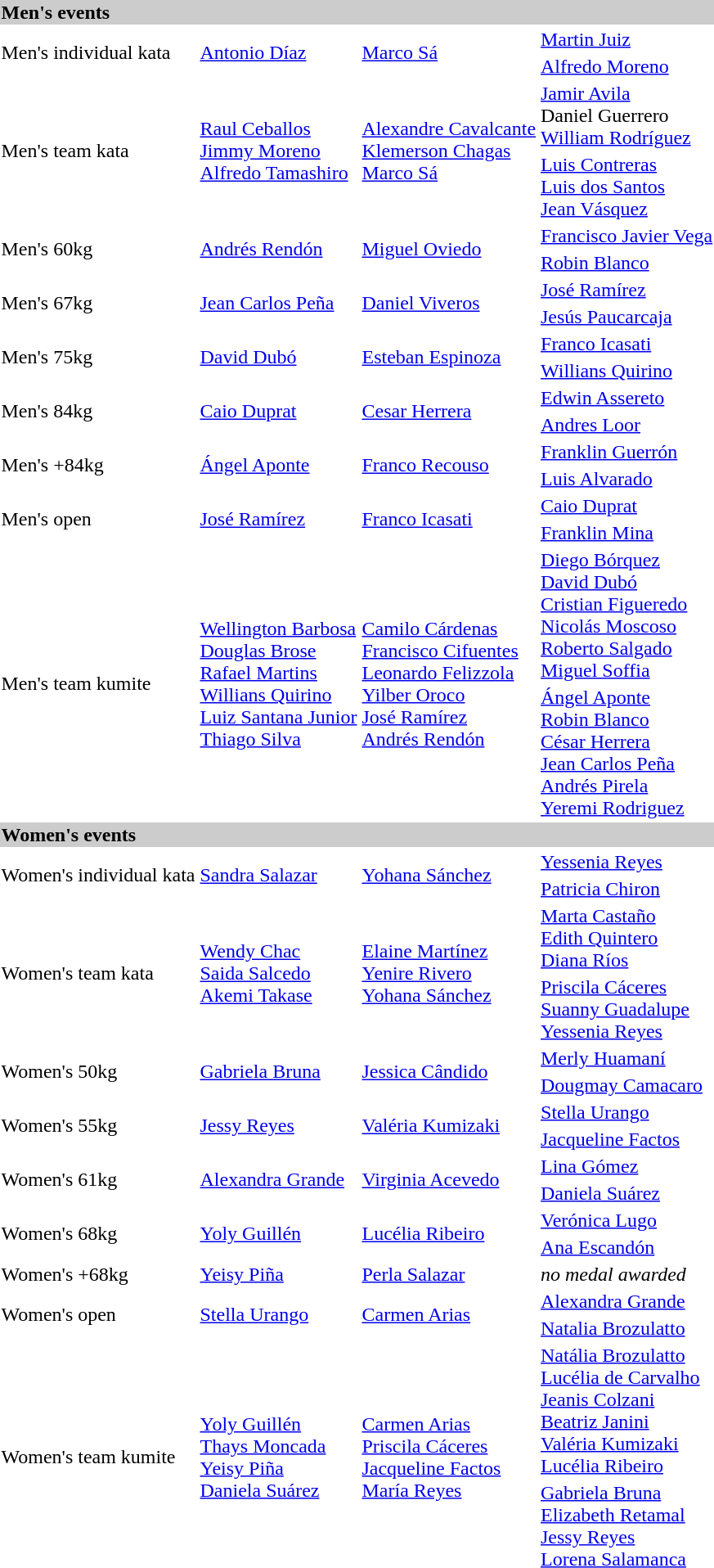<table>
<tr bgcolor="#cccccc">
<td colspan=4><strong>Men's events</strong></td>
</tr>
<tr>
<td rowspan=2>Men's individual kata<br></td>
<td rowspan=2><a href='#'>Antonio Díaz</a><br><em></em></td>
<td rowspan=2><a href='#'>Marco Sá</a><br><em></em></td>
<td><a href='#'>Martin Juiz</a><br><em></em></td>
</tr>
<tr>
<td><a href='#'>Alfredo Moreno</a><br><em></em></td>
</tr>
<tr>
<td rowspan=2>Men's team kata<br></td>
<td rowspan=2><a href='#'>Raul Ceballos</a><br><a href='#'>Jimmy Moreno</a><br><a href='#'>Alfredo Tamashiro</a><br><em></em></td>
<td rowspan=2><a href='#'>Alexandre Cavalcante</a><br><a href='#'>Klemerson Chagas</a><br><a href='#'>Marco Sá</a><br><em></em></td>
<td><a href='#'>Jamir Avila</a><br>Daniel Guerrero<br><a href='#'>William Rodríguez</a><br><em></em></td>
</tr>
<tr>
<td><a href='#'>Luis Contreras</a><br><a href='#'>Luis dos Santos</a><br><a href='#'>Jean Vásquez</a><br><em></em></td>
</tr>
<tr>
<td rowspan=2>Men's 60kg<br></td>
<td rowspan=2><a href='#'>Andrés Rendón</a><br><em></em></td>
<td rowspan=2><a href='#'>Miguel Oviedo</a><br><em></em></td>
<td><a href='#'>Francisco Javier Vega</a><br><em></em></td>
</tr>
<tr>
<td><a href='#'>Robin Blanco</a><br><em></em></td>
</tr>
<tr>
<td rowspan=2>Men's 67kg<br></td>
<td rowspan=2><a href='#'>Jean Carlos Peña</a><br><em></em></td>
<td rowspan=2><a href='#'>Daniel Viveros</a><br><em></em></td>
<td><a href='#'>José Ramírez</a><br><em></em></td>
</tr>
<tr>
<td><a href='#'>Jesús Paucarcaja</a><br><em></em></td>
</tr>
<tr>
<td rowspan=2>Men's 75kg<br></td>
<td rowspan=2><a href='#'>David Dubó</a><br><em></em></td>
<td rowspan=2><a href='#'>Esteban Espinoza</a><br><em></em></td>
<td><a href='#'>Franco Icasati</a><br><em></em></td>
</tr>
<tr>
<td><a href='#'>Willians Quirino</a><br><em></em></td>
</tr>
<tr>
<td rowspan=2>Men's 84kg<br></td>
<td rowspan=2><a href='#'>Caio Duprat</a><br><em></em></td>
<td rowspan=2><a href='#'>Cesar Herrera</a><br><em></em></td>
<td><a href='#'>Edwin Assereto</a><br><em></em></td>
</tr>
<tr>
<td><a href='#'>Andres Loor</a><br><em></em></td>
</tr>
<tr>
<td rowspan=2>Men's +84kg<br></td>
<td rowspan=2><a href='#'>Ángel Aponte</a><br><em></em></td>
<td rowspan=2><a href='#'>Franco Recouso</a><br><em></em></td>
<td><a href='#'>Franklin Guerrón</a><br><em></em></td>
</tr>
<tr>
<td><a href='#'>Luis Alvarado</a><br><em></em></td>
</tr>
<tr>
<td rowspan=2>Men's open<br></td>
<td rowspan=2><a href='#'>José Ramírez</a><br><em></em></td>
<td rowspan=2><a href='#'>Franco Icasati</a><br><em></em></td>
<td><a href='#'>Caio Duprat</a><br><em></em></td>
</tr>
<tr>
<td><a href='#'>Franklin Mina</a><br><em></em></td>
</tr>
<tr>
<td rowspan=2>Men's team kumite<br></td>
<td rowspan=2><a href='#'>Wellington Barbosa</a><br><a href='#'>Douglas Brose</a><br><a href='#'>Rafael Martins</a><br><a href='#'>Willians Quirino</a><br><a href='#'>Luiz Santana Junior</a><br><a href='#'>Thiago Silva</a><br><em></em></td>
<td rowspan=2><a href='#'>Camilo Cárdenas</a><br><a href='#'>Francisco Cifuentes</a><br><a href='#'>Leonardo Felizzola</a><br><a href='#'>Yilber Oroco</a><br><a href='#'>José Ramírez</a><br><a href='#'>Andrés Rendón</a><br><em></em></td>
<td><a href='#'>Diego Bórquez</a><br><a href='#'>David Dubó</a><br><a href='#'>Cristian Figueredo</a><br><a href='#'>Nicolás Moscoso</a><br><a href='#'>Roberto Salgado</a><br><a href='#'>Miguel Soffia</a><br><em></em></td>
</tr>
<tr>
<td><a href='#'>Ángel Aponte</a><br><a href='#'>Robin Blanco</a><br><a href='#'>César Herrera</a><br><a href='#'>Jean Carlos Peña</a><br><a href='#'>Andrés Pirela</a><br><a href='#'>Yeremi Rodriguez</a><br><em></em></td>
</tr>
<tr bgcolor="#cccccc">
<td colspan=4><strong>Women's events</strong></td>
</tr>
<tr>
<td rowspan=2>Women's individual kata<br></td>
<td rowspan=2><a href='#'>Sandra Salazar</a><br><em></em></td>
<td rowspan=2><a href='#'>Yohana Sánchez</a><br><em></em></td>
<td><a href='#'>Yessenia Reyes</a><br><em></em></td>
</tr>
<tr>
<td><a href='#'>Patricia Chiron</a><br><em></em></td>
</tr>
<tr>
<td rowspan=2>Women's team kata<br></td>
<td rowspan=2><a href='#'>Wendy Chac</a><br><a href='#'>Saida Salcedo</a><br><a href='#'>Akemi Takase</a><br><em></em></td>
<td rowspan=2><a href='#'>Elaine Martínez</a><br><a href='#'>Yenire Rivero</a><br><a href='#'>Yohana Sánchez</a><br><em></em></td>
<td><a href='#'>Marta Castaño</a><br><a href='#'>Edith Quintero</a><br><a href='#'>Diana Ríos</a><br><em></em></td>
</tr>
<tr>
<td><a href='#'>Priscila Cáceres</a><br><a href='#'>Suanny Guadalupe</a><br><a href='#'>Yessenia Reyes</a><br><em></em></td>
</tr>
<tr>
<td rowspan=2>Women's 50kg<br></td>
<td rowspan=2><a href='#'>Gabriela Bruna</a><br><em></em></td>
<td rowspan=2><a href='#'>Jessica Cândido</a><br><em></em></td>
<td><a href='#'>Merly Huamaní</a><br><em></em></td>
</tr>
<tr>
<td><a href='#'>Dougmay Camacaro</a><br><em></em></td>
</tr>
<tr>
<td rowspan=2>Women's 55kg<br></td>
<td rowspan=2><a href='#'>Jessy Reyes</a><br><em></em></td>
<td rowspan=2><a href='#'>Valéria Kumizaki</a><br><em></em></td>
<td><a href='#'>Stella Urango</a><br><em></em></td>
</tr>
<tr>
<td><a href='#'>Jacqueline Factos</a><br><em></em></td>
</tr>
<tr>
<td rowspan=2>Women's 61kg<br></td>
<td rowspan=2><a href='#'>Alexandra Grande</a><br><em></em></td>
<td rowspan=2><a href='#'>Virginia Acevedo</a><br><em></em></td>
<td><a href='#'>Lina Gómez</a><br><em></em></td>
</tr>
<tr>
<td><a href='#'>Daniela Suárez</a><br><em></em></td>
</tr>
<tr>
<td rowspan=2>Women's 68kg<br></td>
<td rowspan=2><a href='#'>Yoly Guillén</a><br><em></em></td>
<td rowspan=2><a href='#'>Lucélia Ribeiro</a><br><em></em></td>
<td><a href='#'>Verónica Lugo</a><br><em></em></td>
</tr>
<tr>
<td><a href='#'>Ana Escandón</a><br><em></em></td>
</tr>
<tr>
<td>Women's +68kg<br></td>
<td><a href='#'>Yeisy Piña</a><br><em></em></td>
<td><a href='#'>Perla Salazar</a><br><em></em></td>
<td><em>no medal awarded</em></td>
</tr>
<tr>
<td rowspan=2>Women's open<br></td>
<td rowspan=2><a href='#'>Stella Urango</a><br><em></em></td>
<td rowspan=2><a href='#'>Carmen Arias</a><br><em></em></td>
<td><a href='#'>Alexandra Grande</a><br><em></em></td>
</tr>
<tr>
<td><a href='#'>Natalia Brozulatto</a><br><em></em></td>
</tr>
<tr>
<td rowspan=2>Women's team kumite<br></td>
<td rowspan=2><a href='#'>Yoly Guillén</a><br><a href='#'>Thays Moncada</a><br><a href='#'>Yeisy Piña</a><br><a href='#'>Daniela Suárez</a><br><em></em></td>
<td rowspan=2><a href='#'>Carmen Arias</a><br><a href='#'>Priscila Cáceres</a><br><a href='#'>Jacqueline Factos</a><br><a href='#'>María Reyes</a><br><em></em></td>
<td><a href='#'>Natália Brozulatto</a><br><a href='#'>Lucélia de Carvalho</a><br><a href='#'>Jeanis Colzani</a><br><a href='#'>Beatriz Janini</a><br><a href='#'>Valéria Kumizaki</a><br><a href='#'>Lucélia Ribeiro</a><br><em></em></td>
</tr>
<tr>
<td><a href='#'>Gabriela Bruna</a><br><a href='#'>Elizabeth Retamal</a><br><a href='#'>Jessy Reyes</a><br><a href='#'>Lorena Salamanca</a><br><em></em></td>
</tr>
</table>
